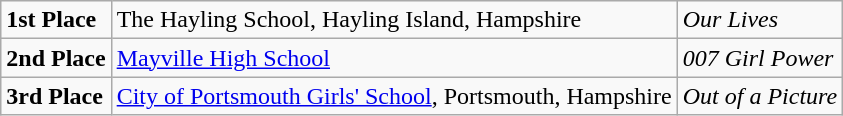<table class="wikitable">
<tr>
<td><strong>1st Place</strong></td>
<td>The Hayling School, Hayling Island, Hampshire</td>
<td><em>Our Lives</em></td>
</tr>
<tr>
<td><strong>2nd Place</strong></td>
<td><a href='#'>Mayville High School</a></td>
<td><em>007 Girl Power</em></td>
</tr>
<tr>
<td><strong>3rd Place</strong></td>
<td><a href='#'>City of Portsmouth Girls' School</a>, Portsmouth, Hampshire</td>
<td><em> Out of a Picture</em></td>
</tr>
</table>
